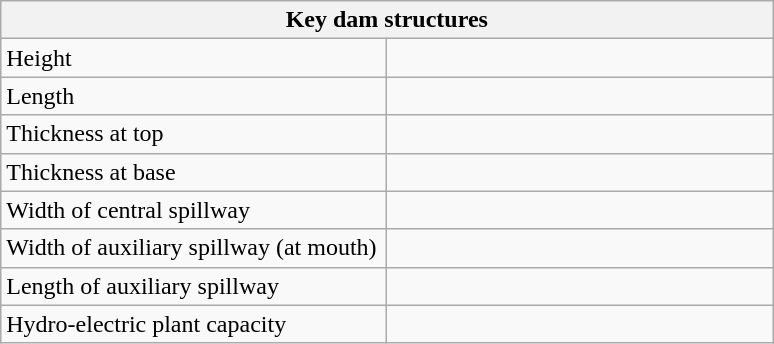<table class="wikitable">
<tr>
<th colspan=2>Key dam structures</th>
</tr>
<tr>
<td scope="col" width="250px">Height</td>
<td scope="col" width="250px" align="right"></td>
</tr>
<tr>
<td>Length</td>
<td align="right"></td>
</tr>
<tr>
<td>Thickness at top</td>
<td align="right"></td>
</tr>
<tr>
<td>Thickness at base</td>
<td align="right"></td>
</tr>
<tr>
<td>Width of central spillway</td>
<td align="right"></td>
</tr>
<tr>
<td>Width of auxiliary spillway (at mouth)</td>
<td align="right"></td>
</tr>
<tr>
<td>Length of auxiliary spillway</td>
<td align="right"></td>
</tr>
<tr>
<td>Hydro-electric plant capacity</td>
<td align="right"></td>
</tr>
</table>
